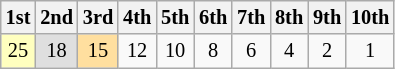<table class="wikitable" style="font-size:85%; text-align:center">
<tr>
<th>1st</th>
<th>2nd</th>
<th>3rd</th>
<th>4th</th>
<th>5th</th>
<th>6th</th>
<th>7th</th>
<th>8th</th>
<th>9th</th>
<th>10th</th>
</tr>
<tr>
<td style="background:#FFFFBF;">25</td>
<td style="background:#DFDFDF;">18</td>
<td style="background:#FFDF9F;">15</td>
<td>12</td>
<td>10</td>
<td>8</td>
<td>6</td>
<td>4</td>
<td>2</td>
<td>1</td>
</tr>
</table>
